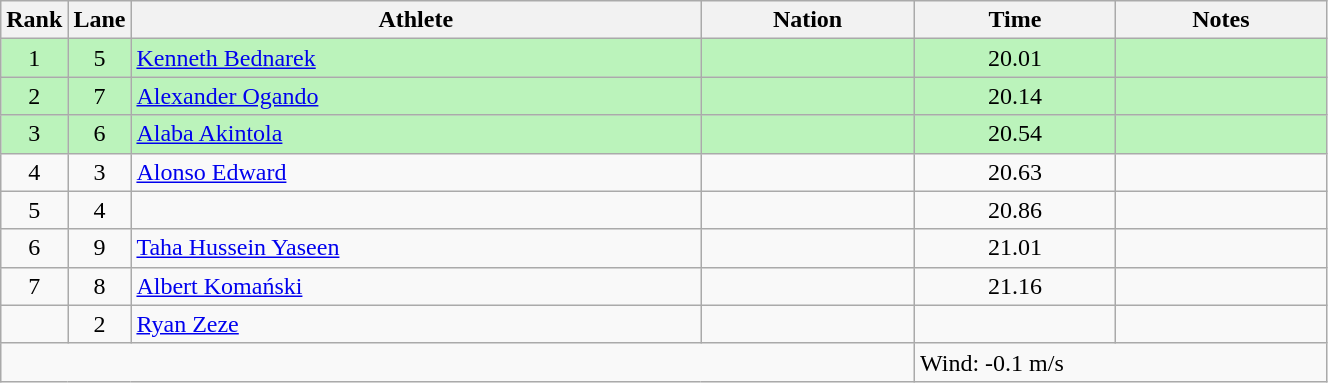<table class="wikitable sortable" style="text-align:center;width: 70%;">
<tr>
<th scope="col" style="width: 10px;">Rank</th>
<th scope="col" style="width: 10px;">Lane</th>
<th scope="col">Athlete</th>
<th scope="col">Nation</th>
<th scope="col">Time</th>
<th scope="col">Notes</th>
</tr>
<tr bgcolor=bbf3bb>
<td>1</td>
<td>5</td>
<td align=left><a href='#'>Kenneth Bednarek</a></td>
<td align=left></td>
<td>20.01</td>
<td></td>
</tr>
<tr bgcolor=bbf3bb>
<td>2</td>
<td>7</td>
<td align=left><a href='#'>Alexander Ogando</a></td>
<td align=left></td>
<td>20.14</td>
<td></td>
</tr>
<tr bgcolor=bbf3bb>
<td>3</td>
<td>6</td>
<td align=left><a href='#'>Alaba Akintola</a></td>
<td align=left></td>
<td>20.54</td>
<td></td>
</tr>
<tr>
<td>4</td>
<td>3</td>
<td align=left><a href='#'>Alonso Edward</a></td>
<td align=left></td>
<td>20.63</td>
<td></td>
</tr>
<tr>
<td>5</td>
<td>4</td>
<td align=left></td>
<td align=left></td>
<td>20.86</td>
<td></td>
</tr>
<tr>
<td>6</td>
<td>9</td>
<td align=left><a href='#'>Taha Hussein Yaseen</a></td>
<td align=left></td>
<td>21.01</td>
<td></td>
</tr>
<tr>
<td>7</td>
<td>8</td>
<td align=left><a href='#'>Albert Komański</a></td>
<td align=left></td>
<td>21.16</td>
<td></td>
</tr>
<tr>
<td></td>
<td>2</td>
<td align=left><a href='#'>Ryan Zeze</a></td>
<td align=left></td>
<td></td>
<td></td>
</tr>
<tr class="sortbottom">
<td colspan="4"></td>
<td colspan="2" style="text-align:left;">Wind: -0.1 m/s</td>
</tr>
</table>
